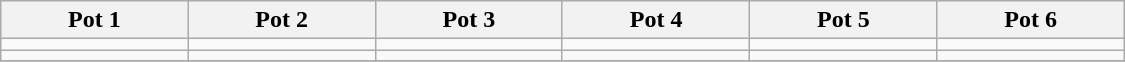<table class="wikitable" width=750>
<tr>
<th>Pot 1</th>
<th>Pot 2</th>
<th>Pot 3</th>
<th>Pot 4</th>
<th>Pot 5</th>
<th>Pot 6</th>
</tr>
<tr>
<td></td>
<td></td>
<td></td>
<td></td>
<td></td>
<td></td>
</tr>
<tr>
<td></td>
<td></td>
<td></td>
<td></td>
<td></td>
<td></td>
</tr>
<tr>
</tr>
</table>
